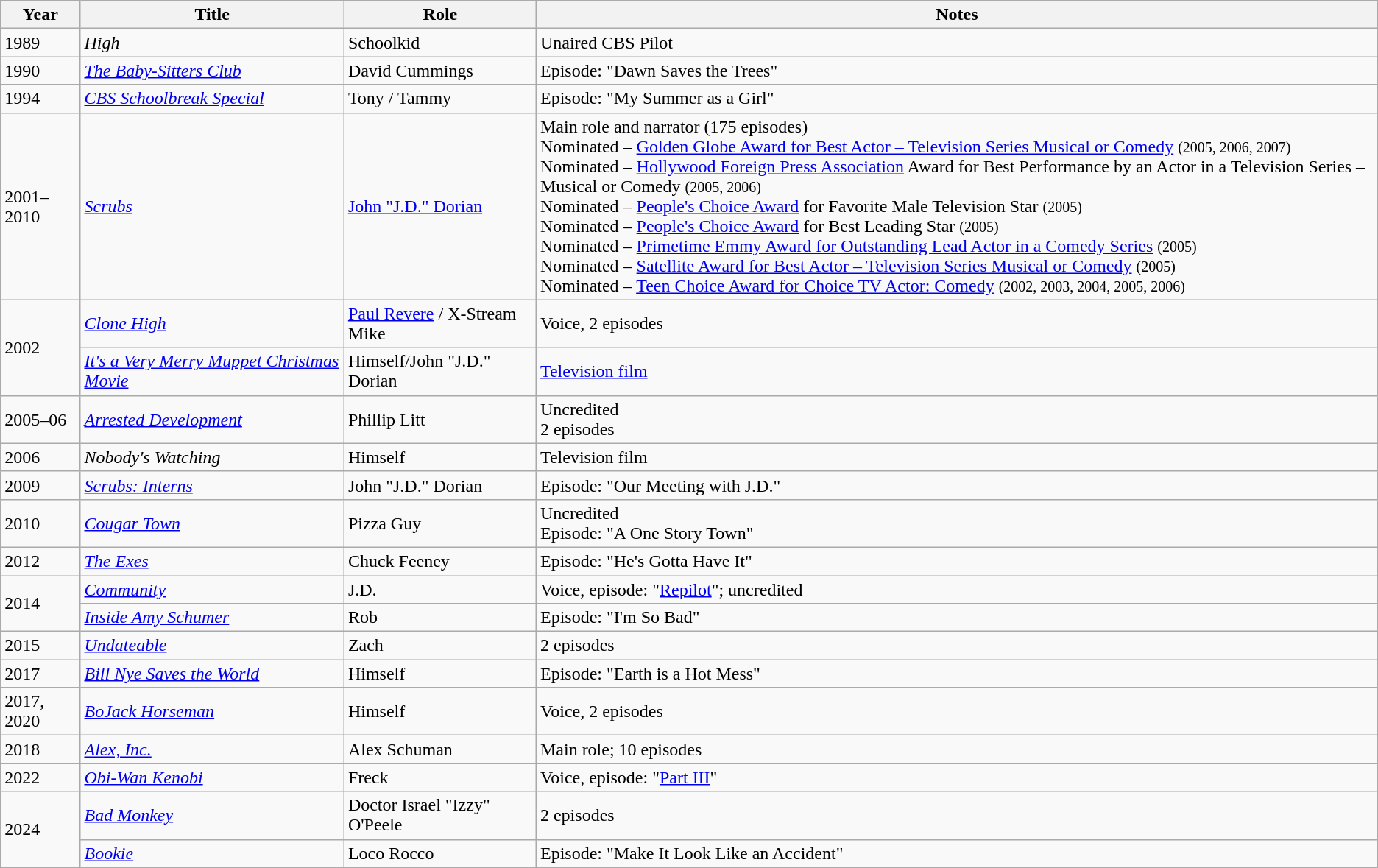<table class="wikitable sortable">
<tr>
<th>Year</th>
<th>Title</th>
<th>Role</th>
<th>Notes</th>
</tr>
<tr>
<td>1989</td>
<td><em>High</em></td>
<td>Schoolkid</td>
<td>Unaired CBS Pilot</td>
</tr>
<tr>
<td>1990</td>
<td><em><a href='#'>The Baby-Sitters Club</a></em></td>
<td>David Cummings</td>
<td>Episode: "Dawn Saves the Trees"</td>
</tr>
<tr>
<td>1994</td>
<td><em><a href='#'>CBS Schoolbreak Special</a></em></td>
<td>Tony / Tammy</td>
<td>Episode: "My Summer as a Girl"</td>
</tr>
<tr>
<td>2001–2010</td>
<td><em><a href='#'>Scrubs</a></em></td>
<td><a href='#'>John "J.D." Dorian</a></td>
<td>Main role and narrator (175 episodes)<br>Nominated – <a href='#'>Golden Globe Award for Best Actor – Television Series Musical or Comedy</a> <small>(2005, 2006, 2007)</small><br>Nominated – <a href='#'>Hollywood Foreign Press Association</a> Award for Best Performance by an Actor in a Television Series – Musical or Comedy <small> (2005, 2006)</small><br>Nominated – <a href='#'>People's Choice Award</a> for Favorite Male Television Star <small>(2005)</small><br>Nominated – <a href='#'>People's Choice Award</a> for Best Leading Star <small>(2005)</small><br>Nominated – <a href='#'>Primetime Emmy Award for Outstanding Lead Actor in a Comedy Series</a> <small>(2005)</small><br>Nominated – <a href='#'>Satellite Award for Best Actor – Television Series Musical or Comedy</a> <small>(2005)</small><br>Nominated – <a href='#'>Teen Choice Award for Choice TV Actor: Comedy</a> <small>(2002, 2003, 2004, 2005, 2006)</small></td>
</tr>
<tr>
<td rowspan="2">2002</td>
<td><em><a href='#'>Clone High</a></em></td>
<td><a href='#'>Paul Revere</a> / X-Stream Mike</td>
<td>Voice, 2 episodes</td>
</tr>
<tr>
<td><em><a href='#'>It's a Very Merry Muppet Christmas Movie</a></em></td>
<td>Himself/John "J.D." Dorian</td>
<td><a href='#'>Television film</a></td>
</tr>
<tr>
<td>2005–06</td>
<td><em><a href='#'>Arrested Development</a></em></td>
<td>Phillip Litt</td>
<td>Uncredited<br>2 episodes</td>
</tr>
<tr>
<td>2006</td>
<td><em>Nobody's Watching</em></td>
<td>Himself</td>
<td>Television film</td>
</tr>
<tr>
<td>2009</td>
<td><em><a href='#'>Scrubs: Interns</a></em></td>
<td>John "J.D." Dorian</td>
<td>Episode: "Our Meeting with J.D."</td>
</tr>
<tr>
<td>2010</td>
<td><em><a href='#'>Cougar Town</a></em></td>
<td>Pizza Guy</td>
<td>Uncredited<br>Episode: "A One Story Town"</td>
</tr>
<tr>
<td>2012</td>
<td><em><a href='#'>The Exes</a></em></td>
<td>Chuck Feeney</td>
<td>Episode: "He's Gotta Have It"</td>
</tr>
<tr>
<td rowspan="2">2014</td>
<td><em><a href='#'>Community</a></em></td>
<td>J.D.</td>
<td>Voice, episode: "<a href='#'>Repilot</a>"; uncredited</td>
</tr>
<tr>
<td><em><a href='#'>Inside Amy Schumer</a></em></td>
<td>Rob</td>
<td>Episode: "I'm So Bad"</td>
</tr>
<tr>
<td>2015</td>
<td><em><a href='#'>Undateable</a></em></td>
<td>Zach</td>
<td>2 episodes</td>
</tr>
<tr>
<td>2017</td>
<td><em><a href='#'>Bill Nye Saves the World</a></em></td>
<td>Himself</td>
<td>Episode: "Earth is a Hot Mess"</td>
</tr>
<tr>
<td>2017, 2020</td>
<td><em><a href='#'>BoJack Horseman</a></em></td>
<td>Himself</td>
<td>Voice, 2 episodes</td>
</tr>
<tr>
<td>2018</td>
<td><em><a href='#'>Alex, Inc.</a></em></td>
<td>Alex Schuman</td>
<td>Main role; 10 episodes</td>
</tr>
<tr>
<td>2022</td>
<td><em><a href='#'>Obi-Wan Kenobi</a></em></td>
<td>Freck</td>
<td>Voice, episode: "<a href='#'>Part III</a>"</td>
</tr>
<tr>
<td rowspan="2">2024</td>
<td><em><a href='#'>Bad Monkey</a></em></td>
<td>Doctor Israel "Izzy" O'Peele</td>
<td>2 episodes</td>
</tr>
<tr>
<td><em><a href='#'>Bookie</a></em></td>
<td>Loco Rocco</td>
<td>Episode: "Make It Look Like an Accident"</td>
</tr>
</table>
